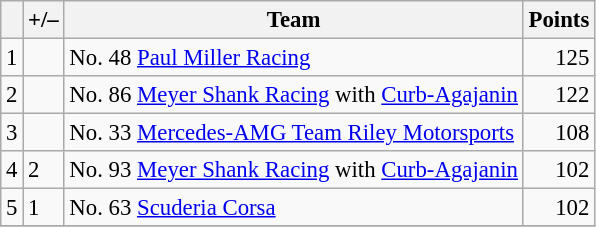<table class="wikitable" style="font-size: 95%;">
<tr>
<th scope="col"></th>
<th scope="col">+/–</th>
<th scope="col">Team</th>
<th scope="col">Points</th>
</tr>
<tr>
<td align=center>1</td>
<td align="left"></td>
<td> No. 48 <a href='#'>Paul Miller Racing</a></td>
<td align=right>125</td>
</tr>
<tr>
<td align=center>2</td>
<td align="left"></td>
<td> No. 86 <a href='#'>Meyer Shank Racing</a> with <a href='#'>Curb-Agajanin</a></td>
<td align=right>122</td>
</tr>
<tr>
<td align=center>3</td>
<td align="left"></td>
<td> No. 33 <a href='#'>Mercedes-AMG Team Riley Motorsports</a></td>
<td align=right>108</td>
</tr>
<tr>
<td align=center>4</td>
<td align="left"> 2</td>
<td> No. 93 <a href='#'>Meyer Shank Racing</a> with <a href='#'>Curb-Agajanin</a></td>
<td align=right>102</td>
</tr>
<tr>
<td align=center>5</td>
<td align="left"> 1</td>
<td> No. 63 <a href='#'>Scuderia Corsa</a></td>
<td align=right>102</td>
</tr>
<tr>
</tr>
</table>
